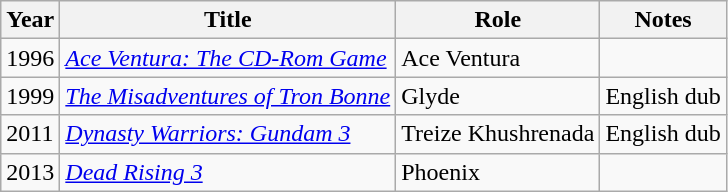<table class = "wikitable sortable">
<tr>
<th>Year</th>
<th>Title</th>
<th>Role</th>
<th>Notes</th>
</tr>
<tr>
<td>1996</td>
<td><em><a href='#'>Ace Ventura: The CD-Rom Game</a> </em></td>
<td>Ace Ventura</td>
<td></td>
</tr>
<tr>
<td>1999</td>
<td><em><a href='#'>The Misadventures of Tron Bonne</a></em></td>
<td>Glyde</td>
<td>English dub</td>
</tr>
<tr>
<td>2011</td>
<td><em><a href='#'>Dynasty Warriors: Gundam 3</a></em></td>
<td>Treize Khushrenada</td>
<td>English dub</td>
</tr>
<tr>
<td>2013</td>
<td><em><a href='#'>Dead Rising 3</a></em></td>
<td>Phoenix</td>
<td></td>
</tr>
</table>
